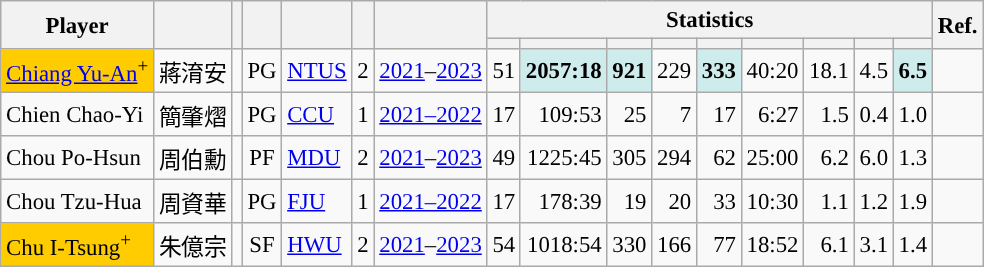<table class="wikitable sortable" style="font-size:95%; text-align:right;">
<tr>
<th rowspan="2">Player</th>
<th rowspan="2"></th>
<th rowspan="2"></th>
<th rowspan="2"></th>
<th rowspan="2"></th>
<th rowspan="2"></th>
<th rowspan="2"></th>
<th colspan="9">Statistics</th>
<th rowspan="2">Ref.</th>
</tr>
<tr>
<th></th>
<th></th>
<th></th>
<th></th>
<th></th>
<th></th>
<th></th>
<th></th>
<th></th>
</tr>
<tr>
<td align="left" bgcolor="#FFCC00"><a href='#'>Chiang Yu-An</a><sup>+</sup></td>
<td align="left">蔣淯安</td>
<td align="center"></td>
<td align="center">PG</td>
<td align="left"><a href='#'>NTUS</a></td>
<td align="center">2</td>
<td align="center"><a href='#'>2021</a>–<a href='#'>2023</a></td>
<td>51</td>
<td bgcolor="#CFECEC"><strong>2057:18</strong></td>
<td bgcolor="#CFECEC"><strong>921</strong></td>
<td>229</td>
<td bgcolor="#CFECEC"><strong>333</strong></td>
<td>40:20</td>
<td>18.1</td>
<td>4.5</td>
<td bgcolor="#CFECEC"><strong>6.5</strong></td>
<td align="center"></td>
</tr>
<tr>
<td align="left">Chien Chao-Yi</td>
<td align="left">簡肇熠</td>
<td align="center"></td>
<td align="center">PG</td>
<td align="left"><a href='#'>CCU</a></td>
<td align="center">1</td>
<td align="center"><a href='#'>2021–2022</a></td>
<td>17</td>
<td>109:53</td>
<td>25</td>
<td>7</td>
<td>17</td>
<td>6:27</td>
<td>1.5</td>
<td>0.4</td>
<td>1.0</td>
<td align="center"></td>
</tr>
<tr>
<td align="left">Chou Po-Hsun</td>
<td align="left">周伯勳</td>
<td align="center"></td>
<td align="center">PF</td>
<td align="left"><a href='#'>MDU</a></td>
<td align="center">2</td>
<td align="center"><a href='#'>2021</a>–<a href='#'>2023</a></td>
<td>49</td>
<td>1225:45</td>
<td>305</td>
<td>294</td>
<td>62</td>
<td>25:00</td>
<td>6.2</td>
<td>6.0</td>
<td>1.3</td>
<td align="center"></td>
</tr>
<tr>
<td align="left">Chou Tzu-Hua</td>
<td align="left">周資華</td>
<td align="center"></td>
<td align="center">PG</td>
<td align="left"><a href='#'>FJU</a></td>
<td align="center">1</td>
<td align="center"><a href='#'>2021–2022</a></td>
<td>17</td>
<td>178:39</td>
<td>19</td>
<td>20</td>
<td>33</td>
<td>10:30</td>
<td>1.1</td>
<td>1.2</td>
<td>1.9</td>
<td align="center"></td>
</tr>
<tr>
<td align="left" bgcolor="#FFCC00">Chu I-Tsung<sup>+</sup></td>
<td align="left">朱億宗</td>
<td align="center"></td>
<td align="center">SF</td>
<td align="left"><a href='#'>HWU</a></td>
<td align="center">2</td>
<td align="center"><a href='#'>2021</a>–<a href='#'>2023</a></td>
<td>54</td>
<td>1018:54</td>
<td>330</td>
<td>166</td>
<td>77</td>
<td>18:52</td>
<td>6.1</td>
<td>3.1</td>
<td>1.4</td>
<td align="center"></td>
</tr>
</table>
